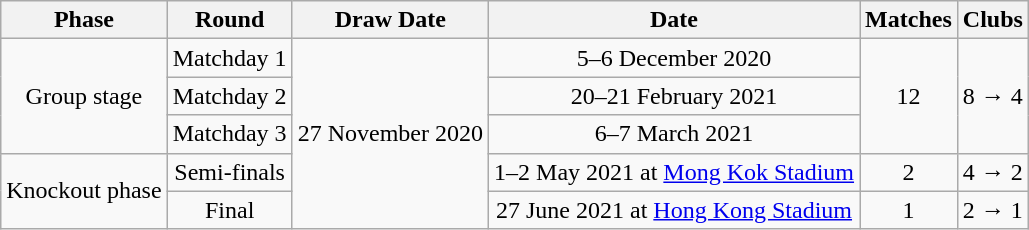<table class="wikitable">
<tr>
<th>Phase</th>
<th>Round</th>
<th>Draw Date</th>
<th>Date</th>
<th>Matches</th>
<th>Clubs</th>
</tr>
<tr align=center>
<td rowspan=3>Group stage</td>
<td>Matchday 1</td>
<td rowspan=5>27 November 2020</td>
<td>5–6 December 2020</td>
<td rowspan=3>12</td>
<td rowspan=3>8 → 4</td>
</tr>
<tr align=center>
<td>Matchday 2</td>
<td>20–21 February 2021</td>
</tr>
<tr align=center>
<td>Matchday 3</td>
<td>6–7 March 2021</td>
</tr>
<tr align=center>
<td rowspan=2>Knockout phase</td>
<td>Semi-finals</td>
<td>1–2 May 2021 at <a href='#'>Mong Kok Stadium</a></td>
<td>2</td>
<td>4 → 2</td>
</tr>
<tr align=center>
<td>Final</td>
<td>27 June 2021 at <a href='#'>Hong Kong Stadium</a></td>
<td>1</td>
<td>2 → 1</td>
</tr>
</table>
